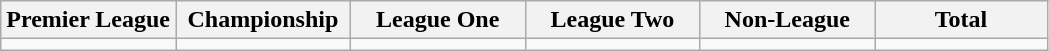<table class="wikitable">
<tr>
<th width="16.7%">Premier League</th>
<th width="16.7%">Championship</th>
<th width="16.7%">League One</th>
<th width="16.7%">League Two</th>
<th width="16.7%">Non-League</th>
<th width="16.7%">Total</th>
</tr>
<tr>
<td></td>
<td></td>
<td></td>
<td></td>
<td></td>
<td></td>
</tr>
</table>
